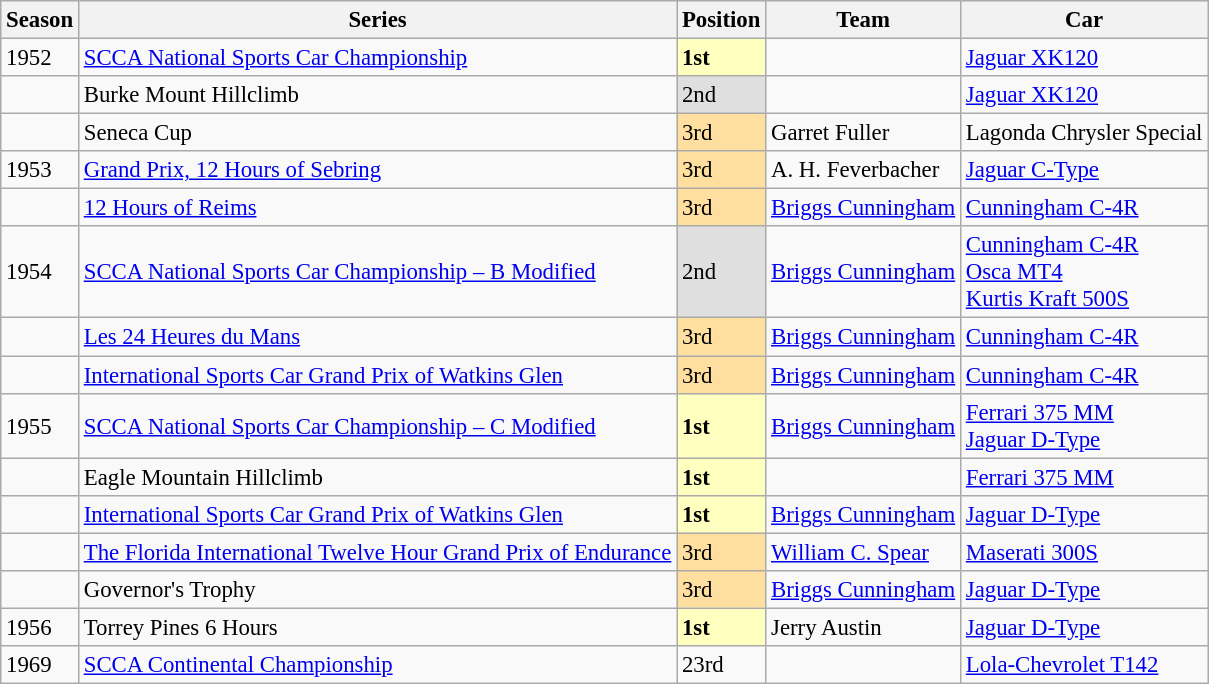<table class="wikitable" style="font-size: 95%;">
<tr>
<th>Season</th>
<th>Series</th>
<th>Position</th>
<th>Team</th>
<th>Car</th>
</tr>
<tr>
<td>1952</td>
<td><a href='#'>SCCA National Sports Car Championship</a>  </td>
<td style="background:#ffffbf;"><strong>1st</strong></td>
<td></td>
<td><a href='#'>Jaguar XK120</a></td>
</tr>
<tr>
<td></td>
<td>Burke Mount Hillclimb  </td>
<td style="background:#dfdfdf;">2nd</td>
<td></td>
<td><a href='#'>Jaguar XK120</a></td>
</tr>
<tr>
<td></td>
<td>Seneca Cup  </td>
<td style="background:#ffdf9f;">3rd</td>
<td>Garret Fuller</td>
<td>Lagonda Chrysler Special</td>
</tr>
<tr>
<td>1953</td>
<td><a href='#'>Grand Prix, 12 Hours of Sebring</a>  </td>
<td style="background:#ffdf9f;">3rd</td>
<td>A. H. Feverbacher</td>
<td><a href='#'>Jaguar C-Type</a></td>
</tr>
<tr>
<td></td>
<td><a href='#'>12 Hours of Reims</a>  </td>
<td style="background:#ffdf9f;">3rd</td>
<td><a href='#'>Briggs Cunningham</a></td>
<td><a href='#'>Cunningham C-4R</a></td>
</tr>
<tr>
<td>1954</td>
<td><a href='#'>SCCA National Sports Car Championship – B Modified</a>  </td>
<td style="background:#dfdfdf;">2nd</td>
<td><a href='#'>Briggs Cunningham</a></td>
<td><a href='#'>Cunningham C-4R</a><br><a href='#'>Osca MT4</a><br><a href='#'>Kurtis Kraft 500S</a></td>
</tr>
<tr>
<td></td>
<td><a href='#'>Les 24 Heures du Mans</a>  </td>
<td style="background:#ffdf9f;">3rd</td>
<td><a href='#'>Briggs Cunningham</a></td>
<td><a href='#'>Cunningham C-4R</a></td>
</tr>
<tr>
<td></td>
<td><a href='#'>International Sports Car Grand Prix of Watkins Glen</a>  </td>
<td style="background:#ffdf9f;">3rd</td>
<td><a href='#'>Briggs Cunningham</a></td>
<td><a href='#'>Cunningham C-4R</a></td>
</tr>
<tr>
<td>1955</td>
<td><a href='#'>SCCA National Sports Car Championship – C Modified</a>  </td>
<td style="background:#ffffbf;"><strong>1st</strong></td>
<td><a href='#'>Briggs Cunningham</a></td>
<td><a href='#'>Ferrari 375 MM</a><br><a href='#'>Jaguar D-Type</a></td>
</tr>
<tr>
<td></td>
<td>Eagle Mountain Hillclimb  </td>
<td style="background:#ffffbf;"><strong>1st</strong></td>
<td></td>
<td><a href='#'>Ferrari 375 MM</a></td>
</tr>
<tr>
<td></td>
<td><a href='#'>International Sports Car Grand Prix of Watkins Glen</a>  </td>
<td style="background:#ffffbf;"><strong>1st</strong></td>
<td><a href='#'>Briggs Cunningham</a></td>
<td><a href='#'>Jaguar D-Type</a></td>
</tr>
<tr>
<td></td>
<td><a href='#'>The Florida International Twelve Hour Grand Prix of Endurance</a>  </td>
<td style="background:#ffdf9f;">3rd</td>
<td><a href='#'>William C. Spear</a></td>
<td><a href='#'>Maserati 300S</a></td>
</tr>
<tr>
<td></td>
<td>Governor's Trophy </td>
<td style="background:#ffdf9f;">3rd</td>
<td><a href='#'>Briggs Cunningham</a></td>
<td><a href='#'>Jaguar D-Type</a></td>
</tr>
<tr>
<td>1956</td>
<td>Torrey Pines 6 Hours  </td>
<td style="background:#ffffbf;"><strong>1st</strong></td>
<td>Jerry Austin</td>
<td><a href='#'>Jaguar D-Type</a></td>
</tr>
<tr>
<td>1969</td>
<td><a href='#'>SCCA Continental Championship</a>  </td>
<td>23rd</td>
<td></td>
<td><a href='#'>Lola-Chevrolet T142</a></td>
</tr>
</table>
